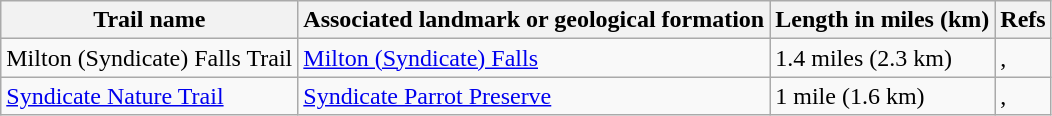<table class="wikitable">
<tr>
<th>Trail name</th>
<th>Associated landmark or geological formation</th>
<th>Length in miles (km)</th>
<th>Refs</th>
</tr>
<tr>
<td>Milton (Syndicate) Falls Trail</td>
<td><a href='#'>Milton (Syndicate) Falls</a></td>
<td>1.4 miles (2.3 km)</td>
<td>,</td>
</tr>
<tr>
<td><a href='#'>Syndicate Nature Trail</a></td>
<td><a href='#'>Syndicate Parrot Preserve</a></td>
<td>1 mile (1.6 km)</td>
<td>,</td>
</tr>
</table>
